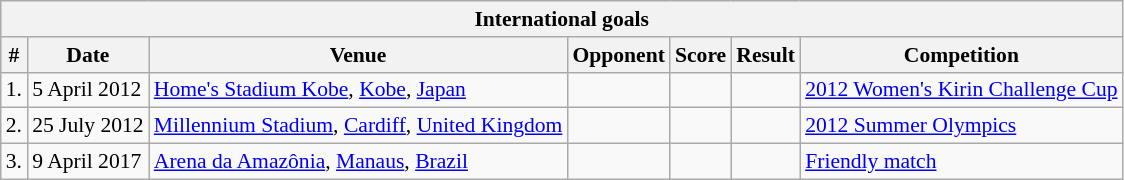<table class="wikitable" style="font-size:90%; text-align:left;">
<tr>
<th colspan="7"><strong>International goals</strong></th>
</tr>
<tr>
<th>#</th>
<th>Date</th>
<th>Venue</th>
<th>Opponent</th>
<th>Score</th>
<th>Result</th>
<th>Competition</th>
</tr>
<tr>
<td>1.</td>
<td>5 April 2012</td>
<td><a href='#'>Home's Stadium Kobe</a>, <a href='#'>Kobe</a>, <a href='#'>Japan</a></td>
<td></td>
<td></td>
<td></td>
<td><a href='#'>2012 Women's Kirin Challenge Cup</a></td>
</tr>
<tr>
<td>2.</td>
<td>25 July 2012</td>
<td><a href='#'>Millennium Stadium</a>, <a href='#'>Cardiff</a>, <a href='#'>United Kingdom</a></td>
<td></td>
<td></td>
<td></td>
<td><a href='#'>2012 Summer Olympics</a></td>
</tr>
<tr>
<td>3.</td>
<td>9 April 2017</td>
<td><a href='#'>Arena da Amazônia</a>, <a href='#'>Manaus</a>, <a href='#'>Brazil</a></td>
<td></td>
<td></td>
<td></td>
<td><a href='#'>Friendly match</a></td>
</tr>
</table>
